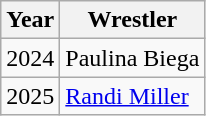<table class="wikitable">
<tr>
<th>Year</th>
<th>Wrestler</th>
</tr>
<tr>
<td>2024</td>
<td>Paulina Biega</td>
</tr>
<tr>
<td>2025</td>
<td><a href='#'>Randi Miller</a></td>
</tr>
</table>
